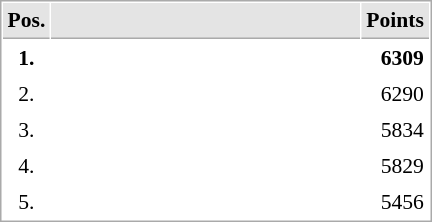<table cellspacing="1" cellpadding="3" style="border:1px solid #AAAAAA;font-size:90%">
<tr bgcolor="#E4E4E4">
<th style="border-bottom:1px solid #AAAAAA" width=10>Pos.</th>
<th style="border-bottom:1px solid #AAAAAA" width=200></th>
<th style="border-bottom:1px solid #AAAAAA" width=20>Points</th>
</tr>
<tr>
<td align="center"><strong>1.</strong></td>
<td><strong></strong></td>
<td align="right"><strong>6309</strong></td>
</tr>
<tr>
<td align="center">2.</td>
<td></td>
<td align="right">6290</td>
</tr>
<tr>
<td align="center">3.</td>
<td></td>
<td align="right">5834</td>
</tr>
<tr>
<td align="center">4.</td>
<td></td>
<td align="right">5829</td>
</tr>
<tr>
<td align="center">5.</td>
<td></td>
<td align="right">5456</td>
</tr>
</table>
